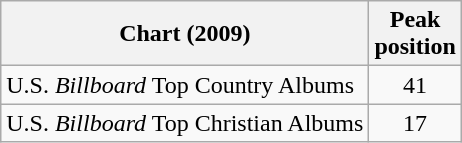<table class="wikitable">
<tr>
<th>Chart (2009)</th>
<th>Peak<br> position</th>
</tr>
<tr>
<td>U.S. <em>Billboard</em> Top Country Albums</td>
<td align="center">41</td>
</tr>
<tr>
<td>U.S. <em>Billboard</em> Top Christian Albums</td>
<td align="center">17</td>
</tr>
</table>
